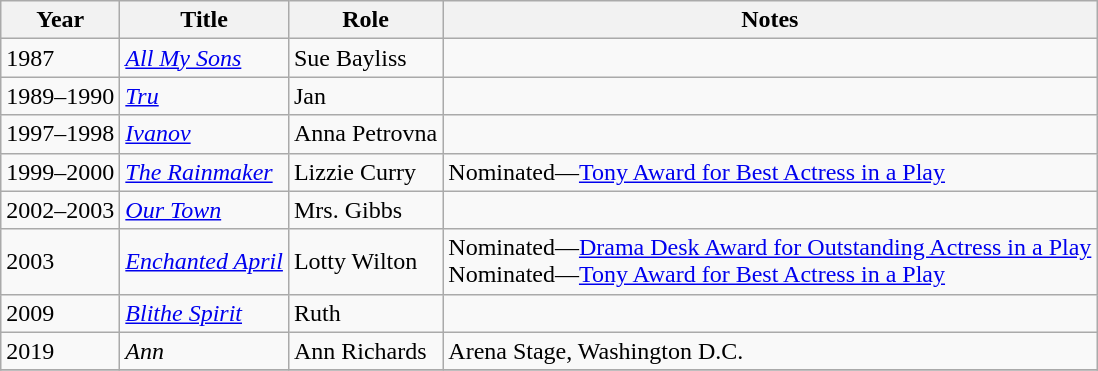<table class="wikitable sortable">
<tr>
<th>Year</th>
<th>Title</th>
<th>Role</th>
<th>Notes</th>
</tr>
<tr>
<td>1987</td>
<td><em><a href='#'>All My Sons</a></em></td>
<td>Sue Bayliss</td>
<td></td>
</tr>
<tr>
<td>1989–1990</td>
<td><em><a href='#'>Tru</a></em></td>
<td>Jan</td>
<td></td>
</tr>
<tr>
<td>1997–1998</td>
<td><em><a href='#'>Ivanov</a></em></td>
<td>Anna Petrovna</td>
<td></td>
</tr>
<tr>
<td>1999–2000</td>
<td><em><a href='#'>The Rainmaker</a></em></td>
<td>Lizzie Curry</td>
<td>Nominated—<a href='#'>Tony Award for Best Actress in a Play</a></td>
</tr>
<tr>
<td>2002–2003</td>
<td><em><a href='#'>Our Town</a></em></td>
<td>Mrs. Gibbs</td>
<td></td>
</tr>
<tr>
<td>2003</td>
<td><em><a href='#'>Enchanted April</a></em></td>
<td>Lotty Wilton</td>
<td>Nominated—<a href='#'>Drama Desk Award for Outstanding Actress in a Play</a><br>Nominated—<a href='#'>Tony Award for Best Actress in a Play</a></td>
</tr>
<tr>
<td>2009</td>
<td><em><a href='#'>Blithe Spirit</a></em></td>
<td>Ruth</td>
<td></td>
</tr>
<tr>
<td>2019</td>
<td><em>Ann</em></td>
<td>Ann Richards</td>
<td>Arena Stage, Washington D.C.</td>
</tr>
<tr>
</tr>
</table>
